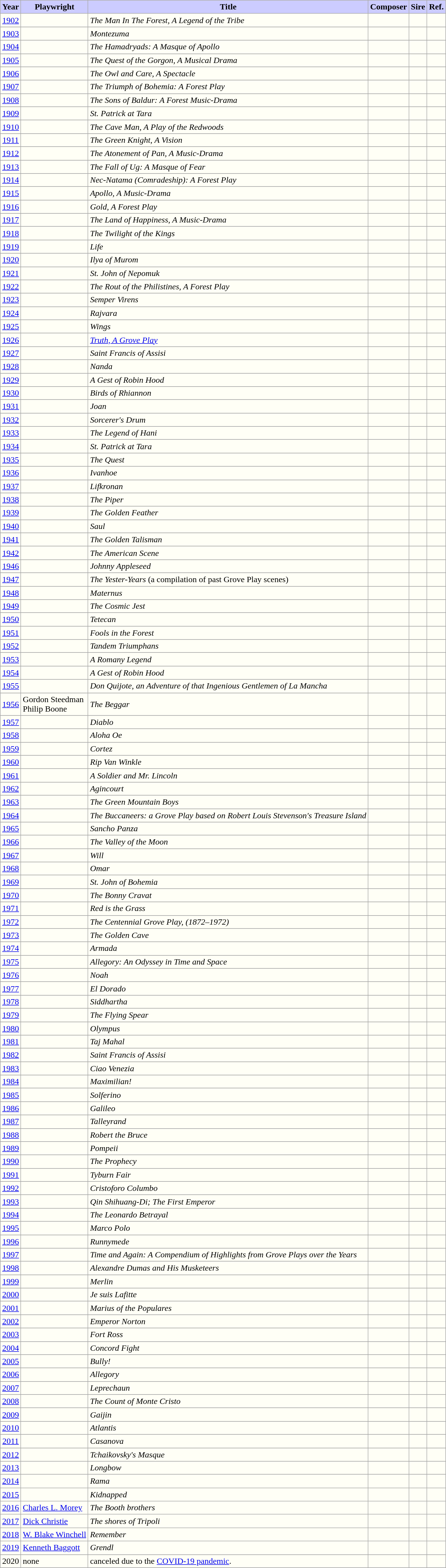<table class="sortable wikitable">
<tr>
<th style="background:#ccf; width=9%">Year</th>
<th style="background:#ccf; width=21%">Playwright</th>
<th style="background:#ccf; width=23%">Title</th>
<th style="background:#ccf; width=21%">Composer</th>
<th style="background:#ccf; width=21%">Sire</th>
<th style="background:#ccf; width=5%" class="unsortable">Ref.</th>
</tr>
<tr style="background:#fffff6">
<td align="center"><a href='#'>1902</a><br></td>
<td></td>
<td><em>The Man In The Forest, A Legend of the Tribe</em></td>
<td></td>
<td></td>
<td align="center"></td>
</tr>
<tr>
</tr>
<tr style="background:#fffff6">
<td align="center"><a href='#'>1903</a><br></td>
<td></td>
<td><em>Montezuma</em></td>
<td></td>
<td></td>
<td align="center"></td>
</tr>
<tr>
</tr>
<tr style="background:#fffff6">
<td align="center"><a href='#'>1904</a><br></td>
<td></td>
<td><em>The Hamadryads: A Masque of Apollo</em></td>
<td></td>
<td></td>
<td align="center"></td>
</tr>
<tr>
</tr>
<tr style="background:#fffff6">
<td align="center"><a href='#'>1905</a><br></td>
<td></td>
<td><em>The Quest of the Gorgon, A Musical Drama</em></td>
<td></td>
<td></td>
<td align="center"></td>
</tr>
<tr>
</tr>
<tr style="background:#fffff6">
<td align="center"><a href='#'>1906</a><br></td>
<td></td>
<td><em>The Owl and Care, A Spectacle</em></td>
<td></td>
<td></td>
<td align="center"></td>
</tr>
<tr>
</tr>
<tr style="background:#fffff6">
<td align="center"><a href='#'>1907</a><br></td>
<td></td>
<td><em>The Triumph of Bohemia: A Forest Play</em></td>
<td></td>
<td></td>
<td align="center"></td>
</tr>
<tr>
</tr>
<tr style="background:#fffff6">
<td align="center"><a href='#'>1908</a><br></td>
<td></td>
<td><em>The Sons of Baldur: A Forest Music-Drama</em></td>
<td></td>
<td></td>
<td align="center"></td>
</tr>
<tr>
</tr>
<tr style="background:#fffff6">
<td align="center"><a href='#'>1909</a><br></td>
<td></td>
<td><em>St. Patrick at Tara</em></td>
<td></td>
<td></td>
<td align="center"></td>
</tr>
<tr>
</tr>
<tr style="background:#fffff6">
<td align="center"><a href='#'>1910</a><br></td>
<td></td>
<td><em>The Cave Man, A Play of the Redwoods</em></td>
<td></td>
<td></td>
<td align="center"></td>
</tr>
<tr>
</tr>
<tr style="background:#fffff6">
<td align="center"><a href='#'>1911</a><br></td>
<td></td>
<td><em>The Green Knight, A Vision</em></td>
<td></td>
<td></td>
<td align="center"></td>
</tr>
<tr>
</tr>
<tr style="background:#fffff6">
<td align="center"><a href='#'>1912</a><br></td>
<td></td>
<td><em>The Atonement of Pan, A Music-Drama</em></td>
<td></td>
<td></td>
<td align="center"></td>
</tr>
<tr>
</tr>
<tr style="background:#fffff6">
<td align="center"><a href='#'>1913</a><br></td>
<td></td>
<td><em>The Fall of Ug: A Masque of Fear</em></td>
<td></td>
<td></td>
<td align="center"></td>
</tr>
<tr>
</tr>
<tr style="background:#fffff6">
<td align="center"><a href='#'>1914</a><br></td>
<td></td>
<td><em>Nec-Natama (Comradeship): A Forest Play</em></td>
<td></td>
<td></td>
<td align="center"></td>
</tr>
<tr>
</tr>
<tr style="background:#fffff6">
<td align="center"><a href='#'>1915</a><br></td>
<td></td>
<td><em>Apollo, A Music-Drama</em></td>
<td></td>
<td></td>
<td align="center"></td>
</tr>
<tr>
</tr>
<tr style="background:#fffff6">
<td align="center"><a href='#'>1916</a><br></td>
<td></td>
<td><em>Gold, A Forest Play</em></td>
<td></td>
<td></td>
<td align="center"></td>
</tr>
<tr>
</tr>
<tr style="background:#fffff6">
<td align="center"><a href='#'>1917</a><br></td>
<td></td>
<td><em>The Land of Happiness, A Music-Drama</em></td>
<td></td>
<td></td>
<td align="center"></td>
</tr>
<tr>
</tr>
<tr style="background:#fffff6">
<td align="center"><a href='#'>1918</a><br></td>
<td></td>
<td><em>The Twilight of the Kings</em></td>
<td></td>
<td></td>
<td align="center"></td>
</tr>
<tr>
</tr>
<tr style="background:#fffff6">
<td align="center"><a href='#'>1919</a><br></td>
<td></td>
<td><em>Life</em></td>
<td></td>
<td></td>
<td align="center"></td>
</tr>
<tr>
</tr>
<tr style="background:#fffff6">
<td align="center"><a href='#'>1920</a><br></td>
<td></td>
<td><em>Ilya of Murom</em></td>
<td></td>
<td></td>
<td align="center"></td>
</tr>
<tr>
</tr>
<tr style="background:#fffff6">
<td align="center"><a href='#'>1921</a><br></td>
<td></td>
<td><em>St. John of Nepomuk</em></td>
<td></td>
<td></td>
<td align="center"></td>
</tr>
<tr>
</tr>
<tr style="background:#fffff6">
<td align="center"><a href='#'>1922</a><br></td>
<td></td>
<td><em>The Rout of the Philistines, A Forest Play</em></td>
<td></td>
<td></td>
<td align="center"></td>
</tr>
<tr>
</tr>
<tr style="background:#fffff6">
<td align="center"><a href='#'>1923</a><br></td>
<td></td>
<td><em>Semper Virens</em></td>
<td></td>
<td></td>
<td align="center"></td>
</tr>
<tr>
</tr>
<tr style="background:#fffff6">
<td align="center"><a href='#'>1924</a><br></td>
<td></td>
<td><em>Rajvara</em></td>
<td></td>
<td></td>
<td align="center"></td>
</tr>
<tr>
</tr>
<tr style="background:#fffff6">
<td align="center"><a href='#'>1925</a><br></td>
<td></td>
<td><em>Wings</em></td>
<td></td>
<td></td>
<td align="center"></td>
</tr>
<tr>
</tr>
<tr style="background:#fffff6">
<td align="center"><a href='#'>1926</a><br></td>
<td></td>
<td><em><a href='#'>Truth, A Grove Play</a></em></td>
<td></td>
<td></td>
<td align="center"></td>
</tr>
<tr>
</tr>
<tr style="background:#fffff6">
<td align="center"><a href='#'>1927</a><br></td>
<td></td>
<td><em>Saint Francis of Assisi</em></td>
<td></td>
<td></td>
<td align="center"></td>
</tr>
<tr>
</tr>
<tr style="background:#fffff6">
<td align="center"><a href='#'>1928</a><br></td>
<td></td>
<td><em>Nanda</em></td>
<td></td>
<td></td>
<td align="center"></td>
</tr>
<tr>
</tr>
<tr style="background:#fffff6">
<td align="center"><a href='#'>1929</a><br></td>
<td></td>
<td><em>A Gest of Robin Hood</em></td>
<td></td>
<td></td>
<td align="center"></td>
</tr>
<tr>
</tr>
<tr style="background:#fffff6">
<td align="center"><a href='#'>1930</a><br></td>
<td></td>
<td><em>Birds of Rhiannon</em></td>
<td></td>
<td></td>
<td align="center"></td>
</tr>
<tr>
</tr>
<tr style="background:#fffff6">
<td align="center"><a href='#'>1931</a><br></td>
<td></td>
<td><em>Joan</em></td>
<td></td>
<td></td>
<td align="center"></td>
</tr>
<tr>
</tr>
<tr style="background:#fffff6">
<td align="center"><a href='#'>1932</a><br></td>
<td></td>
<td><em>Sorcerer's Drum</em></td>
<td></td>
<td></td>
<td align="center"></td>
</tr>
<tr>
</tr>
<tr style="background:#fffff6">
<td align="center"><a href='#'>1933</a><br></td>
<td></td>
<td><em>The Legend of Hani</em></td>
<td></td>
<td></td>
<td align="center"></td>
</tr>
<tr>
</tr>
<tr style="background:#fffff6">
<td align="center"><a href='#'>1934</a><br></td>
<td></td>
<td><em>St. Patrick at Tara</em></td>
<td></td>
<td></td>
<td align="center"></td>
</tr>
<tr>
</tr>
<tr style="background:#fffff6">
<td align="center"><a href='#'>1935</a><br></td>
<td></td>
<td><em>The Quest</em></td>
<td></td>
<td></td>
<td align="center"></td>
</tr>
<tr>
</tr>
<tr style="background:#fffff6">
<td align="center"><a href='#'>1936</a><br></td>
<td></td>
<td><em>Ivanhoe</em></td>
<td></td>
<td></td>
<td align="center"></td>
</tr>
<tr>
</tr>
<tr style="background:#fffff6">
<td align="center"><a href='#'>1937</a><br></td>
<td></td>
<td><em>Lifkronan</em></td>
<td></td>
<td></td>
<td align="center"></td>
</tr>
<tr>
</tr>
<tr style="background:#fffff6">
<td align="center"><a href='#'>1938</a><br></td>
<td></td>
<td><em>The Piper</em></td>
<td></td>
<td></td>
<td align="center"></td>
</tr>
<tr>
</tr>
<tr style="background:#fffff6">
<td align="center"><a href='#'>1939</a><br></td>
<td></td>
<td><em>The Golden Feather</em></td>
<td></td>
<td></td>
<td align="center"></td>
</tr>
<tr>
</tr>
<tr style="background:#fffff6">
<td align="center"><a href='#'>1940</a><br></td>
<td></td>
<td><em>Saul</em></td>
<td></td>
<td></td>
<td align="center"></td>
</tr>
<tr>
</tr>
<tr style="background:#fffff6">
<td align="center"><a href='#'>1941</a><br></td>
<td></td>
<td><em>The Golden Talisman</em></td>
<td></td>
<td></td>
<td align="center"></td>
</tr>
<tr>
</tr>
<tr style="background:#fffff6">
<td align="center"><a href='#'>1942</a><br></td>
<td><br></td>
<td><em>The American Scene</em></td>
<td></td>
<td></td>
<td align="center"></td>
</tr>
<tr>
</tr>
<tr style="background:#fffff6">
<td align="center"><a href='#'>1946</a><br></td>
<td></td>
<td><em>Johnny Appleseed</em></td>
<td></td>
<td></td>
<td align="center"></td>
</tr>
<tr>
</tr>
<tr style="background:#fffff6">
<td align="center"><a href='#'>1947</a><br></td>
<td></td>
<td><em>The Yester-Years</em> (a compilation of past Grove Play scenes)</td>
<td></td>
<td></td>
<td align="center"></td>
</tr>
<tr>
</tr>
<tr style="background:#fffff6">
<td align="center"><a href='#'>1948</a><br></td>
<td></td>
<td><em>Maternus</em></td>
<td></td>
<td></td>
<td align="center"></td>
</tr>
<tr>
</tr>
<tr style="background:#fffff6">
<td align="center"><a href='#'>1949</a><br></td>
<td></td>
<td><em>The Cosmic Jest</em></td>
<td></td>
<td></td>
<td align="center"></td>
</tr>
<tr>
</tr>
<tr style="background:#fffff6">
<td align="center"><a href='#'>1950</a><br></td>
<td></td>
<td><em>Tetecan</em></td>
<td></td>
<td></td>
<td align="center"></td>
</tr>
<tr>
</tr>
<tr style="background:#fffff6">
<td align="center"><a href='#'>1951</a><br></td>
<td></td>
<td><em>Fools in the Forest</em></td>
<td></td>
<td></td>
<td align="center"></td>
</tr>
<tr>
</tr>
<tr style="background:#fffff6">
<td align="center"><a href='#'>1952</a><br></td>
<td></td>
<td><em>Tandem Triumphans</em></td>
<td></td>
<td></td>
<td align="center"></td>
</tr>
<tr>
</tr>
<tr style="background:#fffff6">
<td align="center"><a href='#'>1953</a><br></td>
<td></td>
<td><em>A Romany Legend</em></td>
<td></td>
<td></td>
<td align="center"></td>
</tr>
<tr>
</tr>
<tr style="background:#fffff6">
<td align="center"><a href='#'>1954</a><br></td>
<td></td>
<td><em>A Gest of Robin Hood</em></td>
<td></td>
<td></td>
<td align="center"></td>
</tr>
<tr>
</tr>
<tr style="background:#fffff6">
<td align="center"><a href='#'>1955</a><br></td>
<td></td>
<td><em>Don Quijote, an Adventure of that Ingenious Gentlemen of La Mancha</em></td>
<td></td>
<td></td>
<td align="center"></td>
</tr>
<tr>
</tr>
<tr style="background:#fffff6">
<td align="center"><a href='#'>1956</a><br></td>
<td>Gordon Steedman<br>Philip Boone</td>
<td><em>The Beggar</em></td>
<td></td>
<td></td>
<td align="center"></td>
</tr>
<tr>
</tr>
<tr style="background:#fffff6">
<td align="center"><a href='#'>1957</a><br></td>
<td></td>
<td><em>Diablo</em></td>
<td></td>
<td></td>
<td align="center"></td>
</tr>
<tr>
</tr>
<tr style="background:#fffff6">
<td align="center"><a href='#'>1958</a><br></td>
<td></td>
<td><em>Aloha Oe</em></td>
<td></td>
<td></td>
<td align="center"></td>
</tr>
<tr>
</tr>
<tr style="background:#fffff6">
<td align="center"><a href='#'>1959</a><br></td>
<td></td>
<td><em>Cortez</em></td>
<td></td>
<td></td>
<td align="center"></td>
</tr>
<tr>
</tr>
<tr style="background:#fffff6">
<td align="center"><a href='#'>1960</a><br></td>
<td></td>
<td><em>Rip Van Winkle</em></td>
<td></td>
<td></td>
<td align="center"></td>
</tr>
<tr>
</tr>
<tr style="background:#fffff6">
<td align="center"><a href='#'>1961</a><br></td>
<td></td>
<td><em>A Soldier and Mr. Lincoln</em></td>
<td></td>
<td></td>
<td align="center"></td>
</tr>
<tr>
</tr>
<tr style="background:#fffff6">
<td align="center"><a href='#'>1962</a><br></td>
<td></td>
<td><em>Agincourt</em></td>
<td></td>
<td></td>
<td align="center"></td>
</tr>
<tr>
</tr>
<tr style="background:#fffff6">
<td align="center"><a href='#'>1963</a><br></td>
<td></td>
<td><em>The Green Mountain Boys</em></td>
<td></td>
<td></td>
<td align="center"></td>
</tr>
<tr>
</tr>
<tr style="background:#fffff6">
<td align="center"><a href='#'>1964</a><br></td>
<td></td>
<td><em>The Buccaneers: a Grove Play based on Robert Louis Stevenson's Treasure Island</em></td>
<td></td>
<td></td>
<td align="center"></td>
</tr>
<tr>
</tr>
<tr style="background:#fffff6">
<td align="center"><a href='#'>1965</a><br></td>
<td></td>
<td><em>Sancho Panza</em></td>
<td></td>
<td></td>
<td align="center"></td>
</tr>
<tr>
</tr>
<tr style="background:#fffff6">
<td align="center"><a href='#'>1966</a><br></td>
<td></td>
<td><em>The Valley of the Moon</em></td>
<td></td>
<td></td>
<td align="center"></td>
</tr>
<tr>
</tr>
<tr style="background:#fffff6">
<td align="center"><a href='#'>1967</a><br></td>
<td></td>
<td><em>Will</em></td>
<td></td>
<td></td>
<td align="center"></td>
</tr>
<tr>
</tr>
<tr style="background:#fffff6">
<td align="center"><a href='#'>1968</a><br></td>
<td></td>
<td><em>Omar</em></td>
<td></td>
<td></td>
<td align="center"></td>
</tr>
<tr>
</tr>
<tr style="background:#fffff6">
<td align="center"><a href='#'>1969</a><br></td>
<td></td>
<td><em>St. John of Bohemia</em></td>
<td></td>
<td></td>
<td align="center"></td>
</tr>
<tr>
</tr>
<tr style="background:#fffff6">
<td align="center"><a href='#'>1970</a><br></td>
<td></td>
<td><em>The Bonny Cravat</em></td>
<td></td>
<td></td>
<td align="center"></td>
</tr>
<tr>
</tr>
<tr style="background:#fffff6">
<td align="center"><a href='#'>1971</a><br></td>
<td></td>
<td><em>Red is the Grass</em></td>
<td></td>
<td></td>
<td align="center"></td>
</tr>
<tr>
</tr>
<tr style="background:#fffff6">
<td align="center"><a href='#'>1972</a><br></td>
<td></td>
<td><em>The Centennial Grove Play, (1872–1972)</em></td>
<td></td>
<td></td>
<td align="center"></td>
</tr>
<tr>
</tr>
<tr style="background:#fffff6">
<td align="center"><a href='#'>1973</a><br></td>
<td></td>
<td><em>The Golden Cave</em></td>
<td></td>
<td></td>
<td align="center"></td>
</tr>
<tr>
</tr>
<tr style="background:#fffff6">
<td align="center"><a href='#'>1974</a><br></td>
<td></td>
<td><em>Armada</em></td>
<td></td>
<td></td>
<td align="center"></td>
</tr>
<tr>
</tr>
<tr style="background:#fffff6">
<td align="center"><a href='#'>1975</a><br></td>
<td></td>
<td><em>Allegory: An Odyssey in Time and Space</em></td>
<td></td>
<td></td>
<td align="center"></td>
</tr>
<tr>
</tr>
<tr style="background:#fffff6">
<td align="center"><a href='#'>1976</a><br></td>
<td></td>
<td><em>Noah</em></td>
<td></td>
<td></td>
<td align="center"></td>
</tr>
<tr>
</tr>
<tr style="background:#fffff6">
<td align="center"><a href='#'>1977</a><br></td>
<td></td>
<td><em>El Dorado</em></td>
<td></td>
<td></td>
<td align="center"></td>
</tr>
<tr>
</tr>
<tr style="background:#fffff6">
<td align="center"><a href='#'>1978</a><br></td>
<td></td>
<td><em>Siddhartha</em></td>
<td></td>
<td></td>
<td align="center"></td>
</tr>
<tr>
</tr>
<tr style="background:#fffff6">
<td align="center"><a href='#'>1979</a><br></td>
<td></td>
<td><em>The Flying Spear</em></td>
<td></td>
<td></td>
<td align="center"></td>
</tr>
<tr>
</tr>
<tr style="background:#fffff6">
<td align="center"><a href='#'>1980</a><br></td>
<td></td>
<td><em>Olympus</em></td>
<td></td>
<td></td>
<td align="center"></td>
</tr>
<tr>
</tr>
<tr style="background:#fffff6">
<td align="center"><a href='#'>1981</a><br></td>
<td></td>
<td><em>Taj Mahal</em></td>
<td></td>
<td></td>
<td align="center"></td>
</tr>
<tr>
</tr>
<tr style="background:#fffff6">
<td align="center"><a href='#'>1982</a><br></td>
<td></td>
<td><em>Saint Francis of Assisi</em></td>
<td></td>
<td></td>
<td align="center"></td>
</tr>
<tr>
</tr>
<tr style="background:#fffff6">
<td align="center"><a href='#'>1983</a><br></td>
<td></td>
<td><em>Ciao Venezia</em></td>
<td></td>
<td></td>
<td align="center"></td>
</tr>
<tr>
</tr>
<tr style="background:#fffff6">
<td align="center"><a href='#'>1984</a><br></td>
<td></td>
<td><em>Maximilian!</em></td>
<td></td>
<td></td>
<td align="center"></td>
</tr>
<tr>
</tr>
<tr style="background:#fffff6">
<td align="center"><a href='#'>1985</a><br></td>
<td></td>
<td><em>Solferino</em></td>
<td></td>
<td></td>
<td align="center"></td>
</tr>
<tr>
</tr>
<tr style="background:#fffff6">
<td align="center"><a href='#'>1986</a><br></td>
<td></td>
<td><em>Galileo</em></td>
<td></td>
<td></td>
<td align="center"></td>
</tr>
<tr>
</tr>
<tr style="background:#fffff6">
<td align="center"><a href='#'>1987</a><br></td>
<td></td>
<td><em>Talleyrand</em></td>
<td></td>
<td></td>
<td align="center"></td>
</tr>
<tr>
</tr>
<tr style="background:#fffff6">
<td align="center"><a href='#'>1988</a><br></td>
<td></td>
<td><em>Robert the Bruce</em></td>
<td></td>
<td></td>
<td align="center"></td>
</tr>
<tr>
</tr>
<tr style="background:#fffff6">
<td align="center"><a href='#'>1989</a><br></td>
<td></td>
<td><em>Pompeii</em></td>
<td></td>
<td></td>
<td align="center"></td>
</tr>
<tr>
</tr>
<tr style="background:#fffff6">
<td align="center"><a href='#'>1990</a><br></td>
<td></td>
<td><em>The Prophecy</em></td>
<td></td>
<td></td>
<td align="center"></td>
</tr>
<tr>
</tr>
<tr style="background:#fffff6">
<td align="center"><a href='#'>1991</a><br></td>
<td></td>
<td><em>Tyburn Fair</em></td>
<td></td>
<td></td>
<td align="center"></td>
</tr>
<tr>
</tr>
<tr style="background:#fffff6">
<td align="center"><a href='#'>1992</a><br></td>
<td></td>
<td><em>Cristoforo Columbo</em></td>
<td></td>
<td></td>
<td align="center"></td>
</tr>
<tr>
</tr>
<tr style="background:#fffff6">
<td align="center"><a href='#'>1993</a><br></td>
<td></td>
<td><em>Qin Shihuang-Di; The First Emperor</em></td>
<td></td>
<td></td>
<td align="center"></td>
</tr>
<tr>
</tr>
<tr style="background:#fffff6">
<td align="center"><a href='#'>1994</a><br></td>
<td></td>
<td><em>The Leonardo Betrayal</em></td>
<td></td>
<td></td>
<td align="center"></td>
</tr>
<tr>
</tr>
<tr style="background:#fffff6">
<td align="center"><a href='#'>1995</a><br></td>
<td></td>
<td><em>Marco Polo</em></td>
<td></td>
<td></td>
<td align="center"></td>
</tr>
<tr>
</tr>
<tr style="background:#fffff6">
<td align="center"><a href='#'>1996</a><br></td>
<td></td>
<td><em>Runnymede</em></td>
<td></td>
<td></td>
<td align="center"></td>
</tr>
<tr>
</tr>
<tr style="background:#fffff6">
<td align="center"><a href='#'>1997</a><br></td>
<td></td>
<td><em>Time and Again: A Compendium of Highlights from Grove Plays over the Years</em></td>
<td></td>
<td></td>
<td align="center"></td>
</tr>
<tr>
</tr>
<tr style="background:#fffff6">
<td align="center"><a href='#'>1998</a><br></td>
<td></td>
<td><em>Alexandre Dumas and His Musketeers</em></td>
<td></td>
<td></td>
<td align="center"></td>
</tr>
<tr>
</tr>
<tr style="background:#fffff6">
<td align="center"><a href='#'>1999</a><br></td>
<td></td>
<td><em>Merlin</em></td>
<td></td>
<td></td>
<td align="center"></td>
</tr>
<tr>
</tr>
<tr style="background:#fffff6">
<td align="center"><a href='#'>2000</a><br></td>
<td></td>
<td><em>Je suis Lafitte</em></td>
<td></td>
<td></td>
<td align="center"></td>
</tr>
<tr>
</tr>
<tr style="background:#fffff6">
<td align="center"><a href='#'>2001</a><br></td>
<td></td>
<td><em>Marius of the Populares</em></td>
<td></td>
<td></td>
<td align="center"></td>
</tr>
<tr>
</tr>
<tr style="background:#fffff6">
<td align="center"><a href='#'>2002</a><br></td>
<td></td>
<td><em>Emperor Norton</em></td>
<td></td>
<td></td>
<td align="center"></td>
</tr>
<tr>
</tr>
<tr style="background:#fffff6">
<td align="center"><a href='#'>2003</a><br></td>
<td></td>
<td><em>Fort Ross</em></td>
<td></td>
<td></td>
<td align="center"></td>
</tr>
<tr>
</tr>
<tr style="background:#fffff6">
<td align="center"><a href='#'>2004</a><br></td>
<td></td>
<td><em>Concord Fight</em></td>
<td></td>
<td></td>
<td align="center"></td>
</tr>
<tr>
</tr>
<tr style="background:#fffff6">
<td align="center"><a href='#'>2005</a><br></td>
<td></td>
<td><em>Bully!</em></td>
<td></td>
<td></td>
<td align="center"></td>
</tr>
<tr>
</tr>
<tr style="background:#fffff6">
<td align="center"><a href='#'>2006</a><br></td>
<td></td>
<td><em>Allegory</em></td>
<td></td>
<td></td>
<td align="center"></td>
</tr>
<tr>
</tr>
<tr style="background:#fffff6">
<td align="center"><a href='#'>2007</a><br></td>
<td></td>
<td><em>Leprechaun</em></td>
<td></td>
<td></td>
<td align="center"></td>
</tr>
<tr>
</tr>
<tr style="background:#fffff6">
<td align="center"><a href='#'>2008</a><br></td>
<td></td>
<td><em>The Count of Monte Cristo</em></td>
<td></td>
<td></td>
<td align="center"></td>
</tr>
<tr>
</tr>
<tr style="background:#fffff6">
<td align="center"><a href='#'>2009</a><br></td>
<td></td>
<td><em>Gaijin</em></td>
<td></td>
<td></td>
<td align="center"></td>
</tr>
<tr>
</tr>
<tr style="background:#fffff6">
<td align="center"><a href='#'>2010</a><br></td>
<td></td>
<td><em>Atlantis</em></td>
<td></td>
<td></td>
<td align="center"></td>
</tr>
<tr>
</tr>
<tr style="background:#fffff6">
<td align="center"><a href='#'>2011</a><br></td>
<td></td>
<td><em>Casanova</em></td>
<td></td>
<td></td>
<td align="center"></td>
</tr>
<tr>
</tr>
<tr style="background:#fffff6">
<td align="center"><a href='#'>2012</a><br></td>
<td></td>
<td><em>Tchaikovsky's Masque</em></td>
<td></td>
<td></td>
<td align="center"></td>
</tr>
<tr>
</tr>
<tr style="background:#fffff6">
<td align="center"><a href='#'>2013</a><br></td>
<td></td>
<td><em>Longbow</em></td>
<td></td>
<td></td>
<td align="center"></td>
</tr>
<tr>
</tr>
<tr style="background:#fffff6">
<td align="center"><a href='#'>2014</a><br></td>
<td></td>
<td><em>Rama</em></td>
<td></td>
<td></td>
<td align="center"></td>
</tr>
<tr style="background:#fffff6">
<td align="center"><a href='#'>2015</a><br></td>
<td></td>
<td><em>Kidnapped</em></td>
<td></td>
<td></td>
<td align="center"></td>
</tr>
<tr style="background:#fffff6">
<td align="center"><a href='#'>2016</a><br></td>
<td><a href='#'>Charles L. Morey</a></td>
<td><em>The Booth brothers</em></td>
<td></td>
<td></td>
<td align="center"></td>
</tr>
<tr style="background:#fffff6">
<td align="center"><a href='#'>2017</a><br></td>
<td><a href='#'>Dick Christie</a></td>
<td><em>The shores of Tripoli</em></td>
<td></td>
<td></td>
<td align="center"></td>
</tr>
<tr style="background:#fffff6">
<td align="center"><a href='#'>2018</a><br></td>
<td><a href='#'>W. Blake Winchell</a></td>
<td><em>Remember</em></td>
<td></td>
<td></td>
<td align="center"></td>
</tr>
<tr style="background:#fffff6">
<td align="center"><a href='#'>2019</a><br></td>
<td><a href='#'>Kenneth Baggott</a></td>
<td><em>Grendl</em></td>
<td></td>
<td></td>
<td align="center"></td>
</tr>
<tr>
</tr>
<tr style="background:#fffff6">
<td align="center">2020</td>
<td>none</td>
<td>canceled due to the <a href='#'>COVID-19 pandemic</a>.</td>
<td></td>
<td></td>
<td align="center"></td>
</tr>
<tr>
</tr>
</table>
